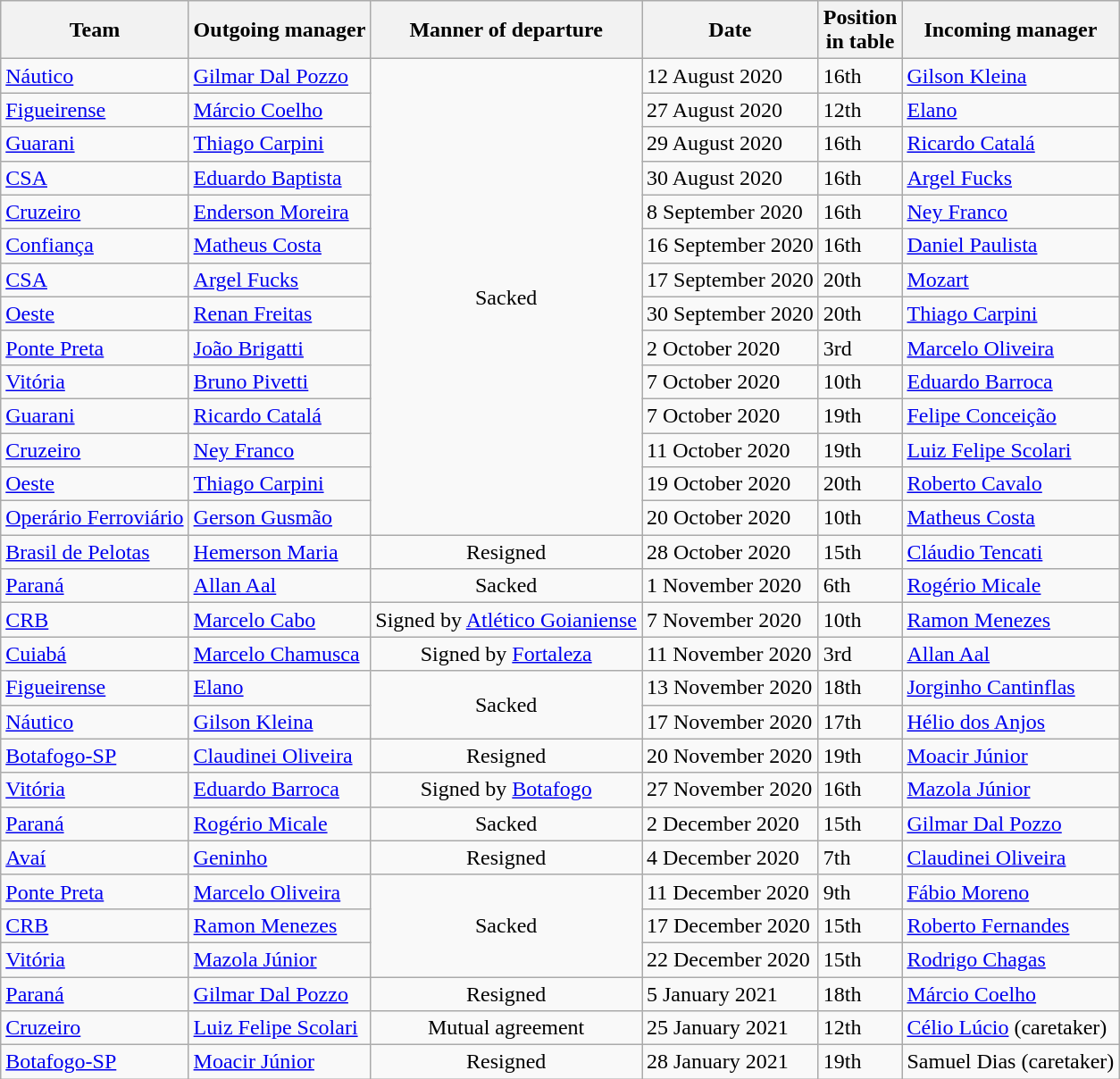<table class="wikitable sortable">
<tr>
<th>Team</th>
<th>Outgoing manager</th>
<th>Manner of departure</th>
<th>Date</th>
<th>Position<br>in table</th>
<th>Incoming manager</th>
</tr>
<tr>
<td><a href='#'>Náutico</a></td>
<td> <a href='#'>Gilmar Dal Pozzo</a></td>
<td align=center rowspan=14>Sacked</td>
<td>12 August 2020</td>
<td>16th</td>
<td> <a href='#'>Gilson Kleina</a></td>
</tr>
<tr>
<td><a href='#'>Figueirense</a></td>
<td> <a href='#'>Márcio Coelho</a></td>
<td>27 August 2020</td>
<td>12th</td>
<td> <a href='#'>Elano</a></td>
</tr>
<tr>
<td><a href='#'>Guarani</a></td>
<td> <a href='#'>Thiago Carpini</a></td>
<td>29 August 2020</td>
<td>16th</td>
<td> <a href='#'>Ricardo Catalá</a></td>
</tr>
<tr>
<td><a href='#'>CSA</a></td>
<td> <a href='#'>Eduardo Baptista</a></td>
<td>30 August 2020</td>
<td>16th</td>
<td> <a href='#'>Argel Fucks</a></td>
</tr>
<tr>
<td><a href='#'>Cruzeiro</a></td>
<td> <a href='#'>Enderson Moreira</a></td>
<td>8 September 2020</td>
<td>16th</td>
<td> <a href='#'>Ney Franco</a></td>
</tr>
<tr>
<td><a href='#'>Confiança</a></td>
<td> <a href='#'>Matheus Costa</a></td>
<td>16 September 2020</td>
<td>16th</td>
<td> <a href='#'>Daniel Paulista</a></td>
</tr>
<tr>
<td><a href='#'>CSA</a></td>
<td> <a href='#'>Argel Fucks</a></td>
<td>17 September 2020</td>
<td>20th</td>
<td> <a href='#'>Mozart</a></td>
</tr>
<tr>
<td><a href='#'>Oeste</a></td>
<td> <a href='#'>Renan Freitas</a></td>
<td>30 September 2020</td>
<td>20th</td>
<td> <a href='#'>Thiago Carpini</a></td>
</tr>
<tr>
<td><a href='#'>Ponte Preta</a></td>
<td> <a href='#'>João Brigatti</a></td>
<td>2 October 2020</td>
<td>3rd</td>
<td> <a href='#'>Marcelo Oliveira</a></td>
</tr>
<tr>
<td><a href='#'>Vitória</a></td>
<td> <a href='#'>Bruno Pivetti</a></td>
<td>7 October 2020</td>
<td>10th</td>
<td> <a href='#'>Eduardo Barroca</a></td>
</tr>
<tr>
<td><a href='#'>Guarani</a></td>
<td> <a href='#'>Ricardo Catalá</a></td>
<td>7 October 2020</td>
<td>19th</td>
<td> <a href='#'>Felipe Conceição</a></td>
</tr>
<tr>
<td><a href='#'>Cruzeiro</a></td>
<td> <a href='#'>Ney Franco</a></td>
<td>11 October 2020</td>
<td>19th</td>
<td> <a href='#'>Luiz Felipe Scolari</a></td>
</tr>
<tr>
<td><a href='#'>Oeste</a></td>
<td> <a href='#'>Thiago Carpini</a></td>
<td>19 October 2020</td>
<td>20th</td>
<td> <a href='#'>Roberto Cavalo</a></td>
</tr>
<tr>
<td><a href='#'>Operário Ferroviário</a></td>
<td> <a href='#'>Gerson Gusmão</a></td>
<td>20 October 2020</td>
<td>10th</td>
<td> <a href='#'>Matheus Costa</a></td>
</tr>
<tr>
<td><a href='#'>Brasil de Pelotas</a></td>
<td> <a href='#'>Hemerson Maria</a></td>
<td align=center>Resigned</td>
<td>28 October 2020</td>
<td>15th</td>
<td> <a href='#'>Cláudio Tencati</a></td>
</tr>
<tr>
<td><a href='#'>Paraná</a></td>
<td> <a href='#'>Allan Aal</a></td>
<td align=center>Sacked</td>
<td>1 November 2020</td>
<td>6th</td>
<td> <a href='#'>Rogério Micale</a></td>
</tr>
<tr>
<td><a href='#'>CRB</a></td>
<td> <a href='#'>Marcelo Cabo</a></td>
<td align=center>Signed by <a href='#'>Atlético Goianiense</a></td>
<td>7 November 2020</td>
<td>10th</td>
<td> <a href='#'>Ramon Menezes</a></td>
</tr>
<tr>
<td><a href='#'>Cuiabá</a></td>
<td> <a href='#'>Marcelo Chamusca</a></td>
<td align=center>Signed by <a href='#'>Fortaleza</a></td>
<td>11 November 2020</td>
<td>3rd</td>
<td> <a href='#'>Allan Aal</a></td>
</tr>
<tr>
<td><a href='#'>Figueirense</a></td>
<td> <a href='#'>Elano</a></td>
<td align=center rowspan=2>Sacked</td>
<td>13 November 2020</td>
<td>18th</td>
<td> <a href='#'>Jorginho Cantinflas</a></td>
</tr>
<tr>
<td><a href='#'>Náutico</a></td>
<td> <a href='#'>Gilson Kleina</a></td>
<td>17 November 2020</td>
<td>17th</td>
<td> <a href='#'>Hélio dos Anjos</a></td>
</tr>
<tr>
<td><a href='#'>Botafogo-SP</a></td>
<td> <a href='#'>Claudinei Oliveira</a></td>
<td align=center>Resigned</td>
<td>20 November 2020</td>
<td>19th</td>
<td> <a href='#'>Moacir Júnior</a></td>
</tr>
<tr>
<td><a href='#'>Vitória</a></td>
<td> <a href='#'>Eduardo Barroca</a></td>
<td align=center>Signed by <a href='#'>Botafogo</a></td>
<td>27 November 2020</td>
<td>16th</td>
<td> <a href='#'>Mazola Júnior</a></td>
</tr>
<tr>
<td><a href='#'>Paraná</a></td>
<td> <a href='#'>Rogério Micale</a></td>
<td align=center>Sacked</td>
<td>2 December 2020</td>
<td>15th</td>
<td> <a href='#'>Gilmar Dal Pozzo</a></td>
</tr>
<tr>
<td><a href='#'>Avaí</a></td>
<td> <a href='#'>Geninho</a></td>
<td align=center>Resigned</td>
<td>4 December 2020</td>
<td>7th</td>
<td> <a href='#'>Claudinei Oliveira</a></td>
</tr>
<tr>
<td><a href='#'>Ponte Preta</a></td>
<td> <a href='#'>Marcelo Oliveira</a></td>
<td align=center rowspan=3>Sacked</td>
<td>11 December 2020</td>
<td>9th</td>
<td> <a href='#'>Fábio Moreno</a></td>
</tr>
<tr>
<td><a href='#'>CRB</a></td>
<td> <a href='#'>Ramon Menezes</a></td>
<td>17 December 2020</td>
<td>15th</td>
<td> <a href='#'>Roberto Fernandes</a></td>
</tr>
<tr>
<td><a href='#'>Vitória</a></td>
<td> <a href='#'>Mazola Júnior</a></td>
<td>22 December 2020</td>
<td>15th</td>
<td> <a href='#'>Rodrigo Chagas</a></td>
</tr>
<tr>
<td><a href='#'>Paraná</a></td>
<td> <a href='#'>Gilmar Dal Pozzo</a></td>
<td align=center>Resigned</td>
<td>5 January 2021</td>
<td>18th</td>
<td> <a href='#'>Márcio Coelho</a></td>
</tr>
<tr>
<td><a href='#'>Cruzeiro</a></td>
<td> <a href='#'>Luiz Felipe Scolari</a></td>
<td align=center>Mutual agreement</td>
<td>25 January 2021</td>
<td>12th</td>
<td> <a href='#'>Célio Lúcio</a> (caretaker)</td>
</tr>
<tr>
<td><a href='#'>Botafogo-SP</a></td>
<td> <a href='#'>Moacir Júnior</a></td>
<td align=center>Resigned</td>
<td>28 January 2021</td>
<td>19th</td>
<td> Samuel Dias (caretaker)</td>
</tr>
</table>
